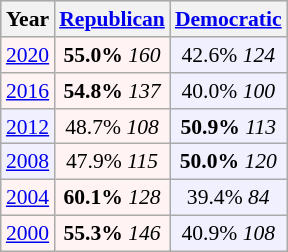<table class="wikitable"  style="float:right; font-size:90%;">
<tr style="background:lightgrey;">
<th>Year</th>
<th><a href='#'>Republican</a></th>
<th><a href='#'>Democratic</a></th>
</tr>
<tr>
<td style="text-align:center; background:#fff3f3;"><a href='#'>2020</a></td>
<td style="text-align:center; background:#fff3f3;"><strong>55.0%</strong> <em>160</em></td>
<td style="text-align:center; background:#f0f0ff;">42.6% <em>124</em></td>
</tr>
<tr>
<td style="text-align:center; background:#fff3f3;"><a href='#'>2016</a></td>
<td style="text-align:center; background:#fff3f3;"><strong>54.8%</strong> <em>137</em></td>
<td style="text-align:center; background:#f0f0ff;">40.0% <em>100</em></td>
</tr>
<tr>
<td style="text-align:center; background:#f0f0ff;"><a href='#'>2012</a></td>
<td style="text-align:center; background:#fff3f3;">48.7% <em>108</em></td>
<td style="text-align:center; background:#f0f0ff;"><strong>50.9%</strong> <em>113</em></td>
</tr>
<tr>
<td style="text-align:center; background:#f0f0ff;"><a href='#'>2008</a></td>
<td style="text-align:center; background:#fff3f3;">47.9% <em>115</em></td>
<td style="text-align:center; background:#f0f0ff;"><strong>50.0%</strong> <em>120</em></td>
</tr>
<tr>
<td style="text-align:center; background:#fff3f3;"><a href='#'>2004</a></td>
<td style="text-align:center; background:#fff3f3;"><strong>60.1%</strong> <em>128</em></td>
<td style="text-align:center; background:#f0f0ff;">39.4% <em>84</em></td>
</tr>
<tr>
<td style="text-align:center; background:#fff3f3;"><a href='#'>2000</a></td>
<td style="text-align:center; background:#fff3f3;"><strong>55.3%</strong> <em>146</em></td>
<td style="text-align:center; background:#f0f0ff;">40.9% <em>108</em></td>
</tr>
</table>
